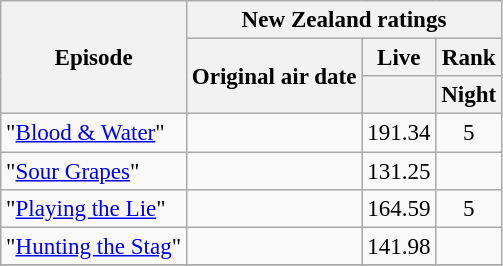<table class="wikitable plainrowheaders" style="text-align:center; font-size:96%;">
<tr>
<th scope="col" rowspan="3">Episode</th>
<th scope="col" colspan="3">New Zealand ratings</th>
</tr>
<tr>
<th scope="col" rowspan="2">Original air date</th>
<th scope="col">Live</th>
<th scope="col">Rank</th>
</tr>
<tr>
<th scope="col"></th>
<th scope="col">Night</th>
</tr>
<tr>
<td scope="row" style="text-align:left;">"<a href='#'>Blood & Water</a>"</td>
<td></td>
<td>191.34</td>
<td>5</td>
</tr>
<tr>
<td scope="row" style="text-align:left;">"<a href='#'>Sour Grapes</a>"</td>
<td></td>
<td>131.25</td>
<td></td>
</tr>
<tr>
<td scope="row" style="text-align:left;">"<a href='#'>Playing the Lie</a>"</td>
<td></td>
<td>164.59</td>
<td>5</td>
</tr>
<tr>
<td scope="row" style="text-align:left;">"<a href='#'>Hunting the Stag</a>"</td>
<td></td>
<td>141.98</td>
<td></td>
</tr>
<tr>
</tr>
</table>
